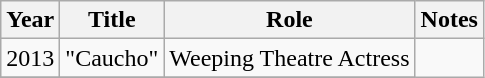<table class="wikitable sortable plainrowheaders">
<tr>
<th>Year</th>
<th>Title</th>
<th>Role</th>
<th class="unsortable">Notes</th>
</tr>
<tr>
<td>2013</td>
<td>"Caucho"</td>
<td>Weeping Theatre Actress</td>
</tr>
<tr>
</tr>
</table>
